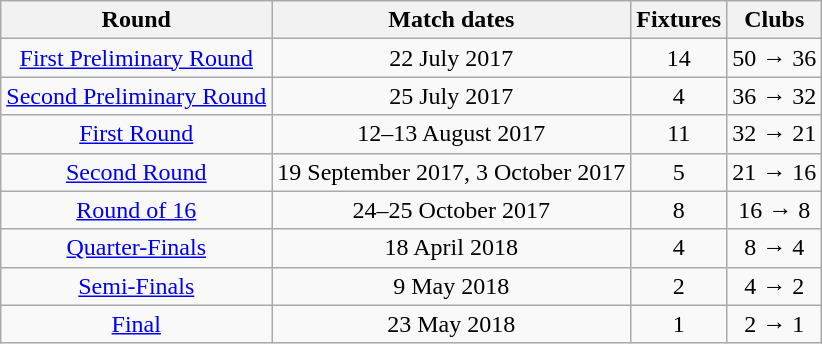<table class="wikitable" style="text-align: center">
<tr>
<th>Round</th>
<th>Match dates</th>
<th>Fixtures</th>
<th>Clubs</th>
</tr>
<tr>
<td><a href='#'>First Preliminary Round</a></td>
<td>22 July 2017</td>
<td>14</td>
<td>50 → 36</td>
</tr>
<tr>
<td><a href='#'>Second Preliminary Round</a></td>
<td>25 July 2017</td>
<td>4</td>
<td>36 → 32</td>
</tr>
<tr>
<td><a href='#'>First Round</a></td>
<td>12–13 August 2017</td>
<td>11</td>
<td>32 → 21</td>
</tr>
<tr>
<td><a href='#'>Second Round</a></td>
<td>19 September 2017, 3 October 2017</td>
<td>5</td>
<td>21 → 16</td>
</tr>
<tr>
<td><a href='#'>Round of 16</a></td>
<td>24–25 October 2017</td>
<td>8</td>
<td>16 → 8</td>
</tr>
<tr>
<td><a href='#'>Quarter-Finals</a></td>
<td>18 April 2018</td>
<td>4</td>
<td>8 → 4</td>
</tr>
<tr>
<td><a href='#'>Semi-Finals</a></td>
<td>9 May 2018</td>
<td>2</td>
<td>4 → 2</td>
</tr>
<tr>
<td><a href='#'>Final</a></td>
<td>23 May 2018</td>
<td>1</td>
<td>2 → 1</td>
</tr>
</table>
